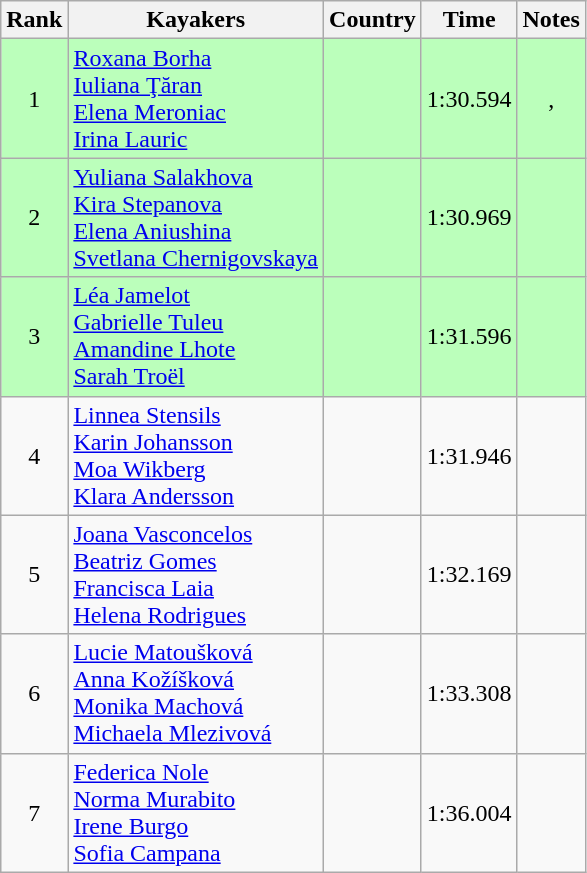<table class="wikitable" style="text-align:center">
<tr>
<th>Rank</th>
<th>Kayakers</th>
<th>Country</th>
<th>Time</th>
<th>Notes</th>
</tr>
<tr bgcolor=bbffbb>
<td>1</td>
<td align="left"><a href='#'>Roxana Borha</a><br><a href='#'>Iuliana Ţăran</a><br><a href='#'>Elena Meroniac</a><br><a href='#'>Irina Lauric</a></td>
<td align="left"></td>
<td>1:30.594</td>
<td>, <strong></strong></td>
</tr>
<tr bgcolor=bbffbb>
<td>2</td>
<td align="left"><a href='#'>Yuliana Salakhova</a><br><a href='#'>Kira Stepanova</a><br><a href='#'>Elena Aniushina</a><br><a href='#'>Svetlana Chernigovskaya</a></td>
<td align="left"></td>
<td>1:30.969</td>
<td></td>
</tr>
<tr bgcolor=bbffbb>
<td>3</td>
<td align="left"><a href='#'>Léa Jamelot</a><br><a href='#'>Gabrielle Tuleu</a><br><a href='#'>Amandine Lhote</a><br><a href='#'>Sarah Troël</a></td>
<td align="left"></td>
<td>1:31.596</td>
<td></td>
</tr>
<tr>
<td>4</td>
<td align="left"><a href='#'>Linnea Stensils</a><br><a href='#'>Karin Johansson</a><br><a href='#'>Moa Wikberg</a><br><a href='#'>Klara Andersson</a></td>
<td align="left"></td>
<td>1:31.946</td>
<td></td>
</tr>
<tr>
<td>5</td>
<td align="left"><a href='#'>Joana Vasconcelos</a><br><a href='#'>Beatriz Gomes</a><br><a href='#'>Francisca Laia</a><br><a href='#'>Helena Rodrigues</a></td>
<td align="left"></td>
<td>1:32.169</td>
<td></td>
</tr>
<tr>
<td>6</td>
<td align="left"><a href='#'>Lucie Matoušková</a><br><a href='#'>Anna Kožíšková</a><br><a href='#'>Monika Machová</a><br><a href='#'>Michaela Mlezivová</a></td>
<td align="left"></td>
<td>1:33.308</td>
<td></td>
</tr>
<tr>
<td>7</td>
<td align="left"><a href='#'>Federica Nole</a><br><a href='#'>Norma Murabito</a><br><a href='#'>Irene Burgo</a><br><a href='#'>Sofia Campana</a></td>
<td align="left"></td>
<td>1:36.004</td>
<td></td>
</tr>
</table>
